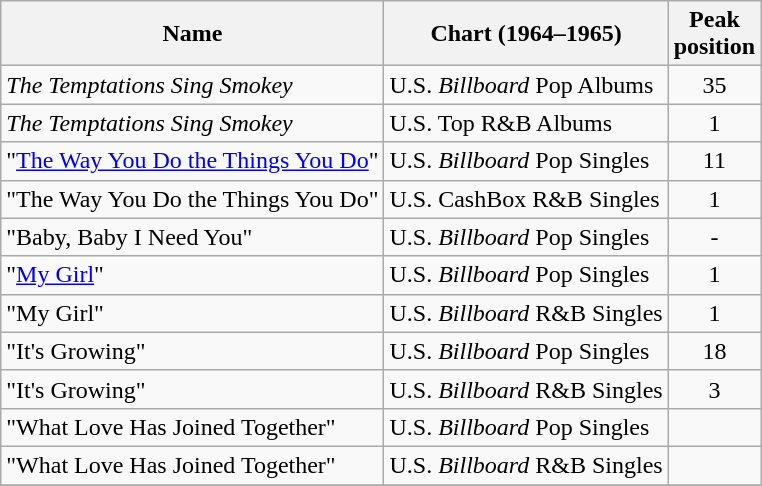<table class="wikitable">
<tr>
<th align="left">Name</th>
<th align="left">Chart (1964–1965)</th>
<th align="center">Peak<br>position</th>
</tr>
<tr>
<td><em>The Temptations Sing Smokey</em></td>
<td align="left">U.S. <em>Billboard</em> Pop Albums</td>
<td align="center">35</td>
</tr>
<tr>
<td><em>The Temptations Sing Smokey</em></td>
<td align="left">U.S. Top R&B Albums</td>
<td align="center">1</td>
</tr>
<tr>
<td>"<a href='#'>The Way You Do the Things You Do</a>"</td>
<td align="left">U.S. <em>Billboard</em> Pop Singles</td>
<td align="center">11</td>
</tr>
<tr>
<td>"The Way You Do the Things You Do"</td>
<td align="left">U.S. CashBox R&B Singles</td>
<td align="center">1</td>
</tr>
<tr>
<td>"Baby, Baby I Need You"</td>
<td align="left">U.S. <em>Billboard</em> Pop Singles</td>
<td align="center">-</td>
</tr>
<tr>
<td>"<a href='#'>My Girl</a>"</td>
<td align="left">U.S. <em>Billboard</em> Pop Singles</td>
<td align="center">1</td>
</tr>
<tr>
<td>"My Girl"</td>
<td align="left">U.S. <em>Billboard</em> R&B Singles</td>
<td align="center">1</td>
</tr>
<tr>
<td>"It's Growing"</td>
<td align="left">U.S. <em>Billboard</em> Pop Singles</td>
<td align="center">18</td>
</tr>
<tr>
<td>"It's Growing"</td>
<td align="left">U.S. <em>Billboard</em> R&B Singles</td>
<td align="center">3</td>
</tr>
<tr>
<td>"What Love Has Joined Together"</td>
<td align="left">U.S. <em>Billboard</em> Pop Singles</td>
<td align="center"></td>
</tr>
<tr>
<td>"What Love Has Joined Together"</td>
<td align="left">U.S. <em>Billboard</em> R&B Singles</td>
<td align="center"></td>
</tr>
<tr>
</tr>
</table>
